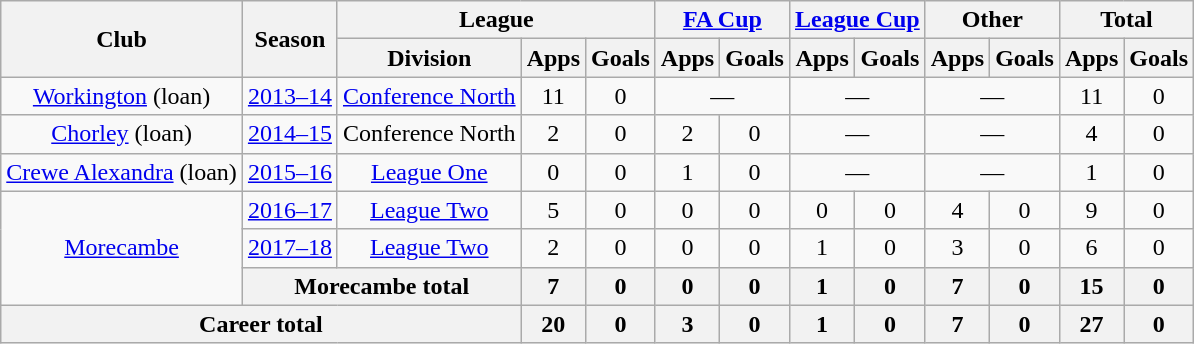<table class="wikitable" style="text-align: center">
<tr>
<th rowspan="2">Club</th>
<th rowspan="2">Season</th>
<th colspan="3">League</th>
<th colspan="2"><a href='#'>FA Cup</a></th>
<th colspan="2"><a href='#'>League Cup</a></th>
<th colspan="2">Other</th>
<th colspan="2">Total</th>
</tr>
<tr>
<th>Division</th>
<th>Apps</th>
<th>Goals</th>
<th>Apps</th>
<th>Goals</th>
<th>Apps</th>
<th>Goals</th>
<th>Apps</th>
<th>Goals</th>
<th>Apps</th>
<th>Goals</th>
</tr>
<tr>
<td><a href='#'>Workington</a> (loan)</td>
<td><a href='#'>2013–14</a></td>
<td><a href='#'>Conference North</a></td>
<td>11</td>
<td>0</td>
<td colspan=2>—</td>
<td colspan=2>—</td>
<td colspan=2>—</td>
<td>11</td>
<td>0</td>
</tr>
<tr>
<td><a href='#'>Chorley</a> (loan)</td>
<td><a href='#'>2014–15</a></td>
<td>Conference North</td>
<td>2</td>
<td>0</td>
<td>2</td>
<td>0</td>
<td colspan=2>—</td>
<td colspan=2>—</td>
<td>4</td>
<td>0</td>
</tr>
<tr>
<td><a href='#'>Crewe Alexandra</a> (loan)</td>
<td><a href='#'>2015–16</a></td>
<td><a href='#'>League One</a></td>
<td>0</td>
<td>0</td>
<td>1</td>
<td>0</td>
<td colspan=2>—</td>
<td colspan=2>—</td>
<td>1</td>
<td>0</td>
</tr>
<tr>
<td rowspan="3"><a href='#'>Morecambe</a></td>
<td><a href='#'>2016–17</a></td>
<td><a href='#'>League Two</a></td>
<td>5</td>
<td>0</td>
<td>0</td>
<td>0</td>
<td>0</td>
<td>0</td>
<td>4</td>
<td>0</td>
<td>9</td>
<td>0</td>
</tr>
<tr>
<td><a href='#'>2017–18</a></td>
<td><a href='#'>League Two</a></td>
<td>2</td>
<td>0</td>
<td>0</td>
<td>0</td>
<td>1</td>
<td>0</td>
<td>3</td>
<td>0</td>
<td>6</td>
<td>0</td>
</tr>
<tr>
<th colspan="2">Morecambe total</th>
<th>7</th>
<th>0</th>
<th>0</th>
<th>0</th>
<th>1</th>
<th>0</th>
<th>7</th>
<th>0</th>
<th>15</th>
<th>0</th>
</tr>
<tr>
<th colspan=3>Career total</th>
<th>20</th>
<th>0</th>
<th>3</th>
<th>0</th>
<th>1</th>
<th>0</th>
<th>7</th>
<th>0</th>
<th>27</th>
<th>0</th>
</tr>
</table>
